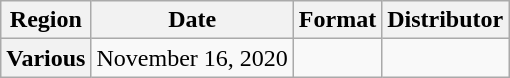<table class="wikitable plainrowheaders">
<tr>
<th>Region</th>
<th>Date</th>
<th>Format</th>
<th>Distributor</th>
</tr>
<tr>
<th scope="row">Various</th>
<td>November 16, 2020</td>
<td></td>
<td></td>
</tr>
</table>
